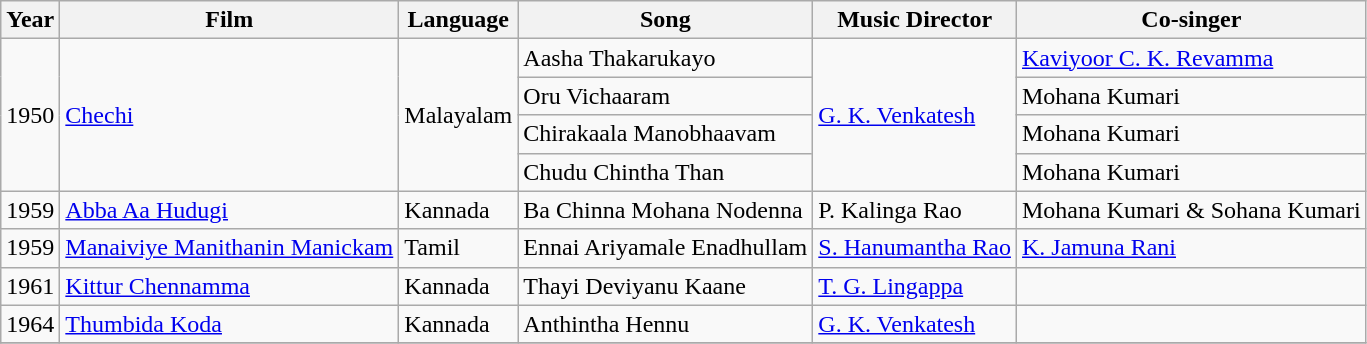<table class="wikitable">
<tr>
<th>Year</th>
<th>Film</th>
<th>Language</th>
<th>Song</th>
<th>Music Director</th>
<th>Co-singer</th>
</tr>
<tr>
<td rowspan=4>1950</td>
<td rowspan=4><a href='#'>Chechi</a></td>
<td rowspan=4>Malayalam</td>
<td>Aasha Thakarukayo</td>
<td rowspan=4><a href='#'>G. K. Venkatesh</a></td>
<td><a href='#'>Kaviyoor C. K. Revamma</a></td>
</tr>
<tr>
<td>Oru Vichaaram</td>
<td>Mohana Kumari</td>
</tr>
<tr>
<td>Chirakaala Manobhaavam</td>
<td>Mohana Kumari</td>
</tr>
<tr>
<td>Chudu Chintha Than</td>
<td>Mohana Kumari</td>
</tr>
<tr>
<td>1959</td>
<td><a href='#'>Abba Aa Hudugi</a></td>
<td>Kannada</td>
<td>Ba Chinna Mohana Nodenna</td>
<td>P. Kalinga Rao</td>
<td>Mohana Kumari & Sohana Kumari</td>
</tr>
<tr>
<td>1959</td>
<td><a href='#'>Manaiviye Manithanin Manickam</a></td>
<td>Tamil</td>
<td>Ennai Ariyamale Enadhullam</td>
<td><a href='#'>S. Hanumantha Rao</a></td>
<td><a href='#'>K. Jamuna Rani</a></td>
</tr>
<tr>
<td>1961</td>
<td><a href='#'>Kittur Chennamma</a></td>
<td>Kannada</td>
<td>Thayi Deviyanu Kaane</td>
<td><a href='#'>T. G. Lingappa</a></td>
<td></td>
</tr>
<tr>
<td>1964</td>
<td><a href='#'>Thumbida Koda</a></td>
<td>Kannada</td>
<td>Anthintha Hennu</td>
<td><a href='#'>G. K. Venkatesh</a></td>
<td></td>
</tr>
<tr>
</tr>
</table>
